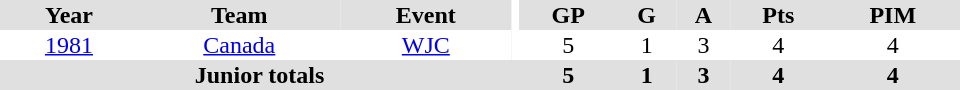<table border="0" cellpadding="1" cellspacing="0" ID="Table3" style="text-align:center; width:40em">
<tr bgcolor="#e0e0e0">
<th>Year</th>
<th>Team</th>
<th>Event</th>
<th rowspan="102" bgcolor="#ffffff"></th>
<th>GP</th>
<th>G</th>
<th>A</th>
<th>Pts</th>
<th>PIM</th>
</tr>
<tr>
<td><a href='#'>1981</a></td>
<td><a href='#'>Canada</a></td>
<td><a href='#'>WJC</a></td>
<td>5</td>
<td>1</td>
<td>3</td>
<td>4</td>
<td>4</td>
</tr>
<tr bgcolor="#e0e0e0">
<th colspan="4">Junior totals</th>
<th>5</th>
<th>1</th>
<th>3</th>
<th>4</th>
<th>4</th>
</tr>
</table>
